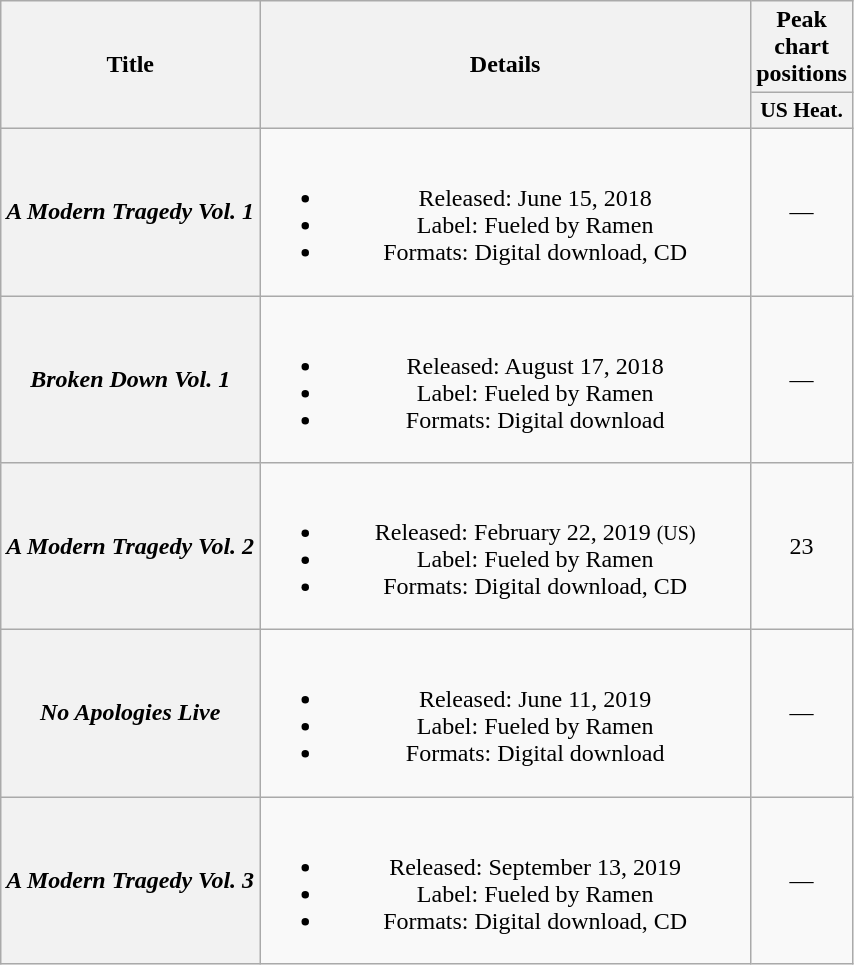<table class="wikitable plainrowheaders" style="text-align:center">
<tr>
<th scope="col" rowspan="2">Title</th>
<th scope="col" rowspan="2" style="width:20em">Details</th>
<th scope="col" colspan="1">Peak chart positions</th>
</tr>
<tr>
<th scope="col" style="width:3em;font-size:90%;">US Heat.<br></th>
</tr>
<tr>
<th scope="row"><em>A Modern Tragedy Vol. 1</em></th>
<td><br><ul><li>Released: June 15, 2018</li><li>Label: Fueled by Ramen</li><li>Formats: Digital download, CD</li></ul></td>
<td>—</td>
</tr>
<tr>
<th scope="row"><em>Broken Down Vol. 1</em></th>
<td><br><ul><li>Released: August 17, 2018</li><li>Label: Fueled by Ramen</li><li>Formats: Digital download</li></ul></td>
<td>—</td>
</tr>
<tr>
<th scope="row"><em>A Modern Tragedy Vol. 2</em></th>
<td><br><ul><li>Released: February 22, 2019 <small>(US)</small></li><li>Label: Fueled by Ramen</li><li>Formats: Digital download, CD</li></ul></td>
<td>23</td>
</tr>
<tr>
<th scope="row"><em>No Apologies Live</em></th>
<td><br><ul><li>Released: June 11, 2019</li><li>Label: Fueled by Ramen</li><li>Formats: Digital download</li></ul></td>
<td>—</td>
</tr>
<tr>
<th scope="row"><em>A Modern Tragedy Vol. 3</em></th>
<td><br><ul><li>Released: September 13, 2019</li><li>Label: Fueled by Ramen</li><li>Formats: Digital download, CD</li></ul></td>
<td>—</td>
</tr>
</table>
